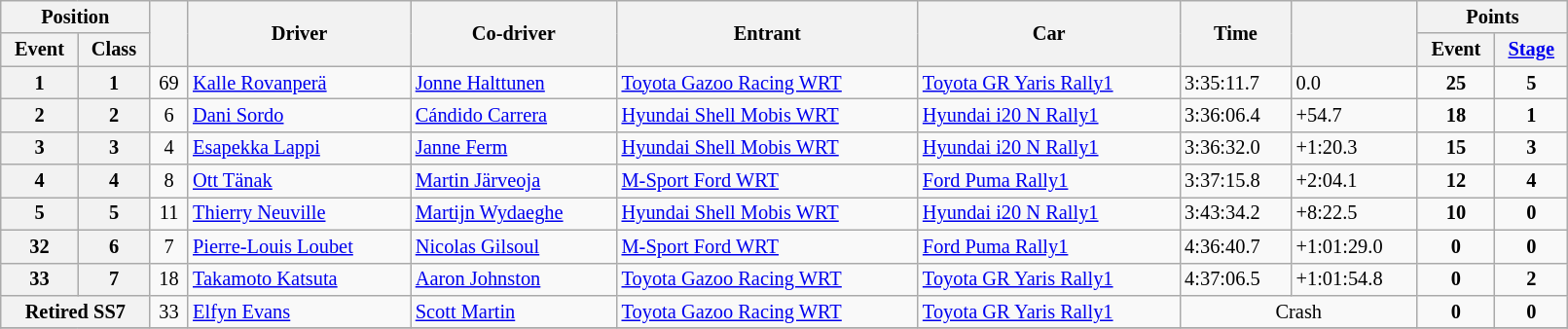<table class="wikitable" width=85% style="font-size: 85%;">
<tr>
<th colspan="2">Position</th>
<th rowspan="2"></th>
<th rowspan="2">Driver</th>
<th rowspan="2">Co-driver</th>
<th rowspan="2">Entrant</th>
<th rowspan="2">Car</th>
<th rowspan="2">Time</th>
<th rowspan="2"></th>
<th colspan="2">Points</th>
</tr>
<tr>
<th>Event</th>
<th>Class</th>
<th>Event</th>
<th><a href='#'>Stage</a></th>
</tr>
<tr>
<th>1</th>
<th>1</th>
<td align="center">69</td>
<td><a href='#'>Kalle Rovanperä</a></td>
<td><a href='#'>Jonne Halttunen</a></td>
<td><a href='#'>Toyota Gazoo Racing WRT</a></td>
<td><a href='#'>Toyota GR Yaris Rally1</a></td>
<td>3:35:11.7</td>
<td>0.0</td>
<td align="center"><strong>25</strong></td>
<td align="center"><strong>5</strong></td>
</tr>
<tr>
<th>2</th>
<th>2</th>
<td align="center">6</td>
<td><a href='#'>Dani Sordo</a></td>
<td><a href='#'>Cándido Carrera</a></td>
<td><a href='#'>Hyundai Shell Mobis WRT</a></td>
<td><a href='#'>Hyundai i20 N Rally1</a></td>
<td>3:36:06.4</td>
<td>+54.7</td>
<td align="center"><strong>18</strong></td>
<td align="center"><strong>1</strong></td>
</tr>
<tr>
<th>3</th>
<th>3</th>
<td align="center">4</td>
<td><a href='#'>Esapekka Lappi</a></td>
<td><a href='#'>Janne Ferm</a></td>
<td><a href='#'>Hyundai Shell Mobis WRT</a></td>
<td><a href='#'>Hyundai i20 N Rally1</a></td>
<td>3:36:32.0</td>
<td>+1:20.3</td>
<td align="center"><strong>15</strong></td>
<td align="center"><strong>3</strong></td>
</tr>
<tr>
<th>4</th>
<th>4</th>
<td align="center">8</td>
<td><a href='#'>Ott Tänak</a></td>
<td><a href='#'>Martin Järveoja</a></td>
<td><a href='#'>M-Sport Ford WRT</a></td>
<td><a href='#'>Ford Puma Rally1</a></td>
<td>3:37:15.8</td>
<td>+2:04.1</td>
<td align="center"><strong>12</strong></td>
<td align="center"><strong>4</strong></td>
</tr>
<tr>
<th>5</th>
<th>5</th>
<td align="center">11</td>
<td><a href='#'>Thierry Neuville</a></td>
<td><a href='#'>Martijn Wydaeghe</a></td>
<td><a href='#'>Hyundai Shell Mobis WRT</a></td>
<td><a href='#'>Hyundai i20 N Rally1</a></td>
<td>3:43:34.2</td>
<td>+8:22.5</td>
<td align="center"><strong>10</strong></td>
<td align="center"><strong>0</strong></td>
</tr>
<tr>
<th>32</th>
<th>6</th>
<td align="center">7</td>
<td><a href='#'>Pierre-Louis Loubet</a></td>
<td><a href='#'>Nicolas Gilsoul</a></td>
<td><a href='#'>M-Sport Ford WRT</a></td>
<td><a href='#'>Ford Puma Rally1</a></td>
<td>4:36:40.7</td>
<td>+1:01:29.0</td>
<td align="center"><strong>0</strong></td>
<td align="center"><strong>0</strong></td>
</tr>
<tr>
<th>33</th>
<th>7</th>
<td align="center">18</td>
<td><a href='#'>Takamoto Katsuta</a></td>
<td><a href='#'>Aaron Johnston</a></td>
<td><a href='#'>Toyota Gazoo Racing WRT</a></td>
<td><a href='#'>Toyota GR Yaris Rally1</a></td>
<td>4:37:06.5</td>
<td>+1:01:54.8</td>
<td align="center"><strong>0</strong></td>
<td align="center"><strong>2</strong></td>
</tr>
<tr>
<th colspan="2">Retired SS7</th>
<td align="center">33</td>
<td><a href='#'>Elfyn Evans</a></td>
<td><a href='#'>Scott Martin</a></td>
<td><a href='#'>Toyota Gazoo Racing WRT</a></td>
<td><a href='#'>Toyota GR Yaris Rally1</a></td>
<td colspan="2" align="center">Crash</td>
<td align="center"><strong>0</strong></td>
<td align="center"><strong>0</strong></td>
</tr>
<tr>
</tr>
</table>
